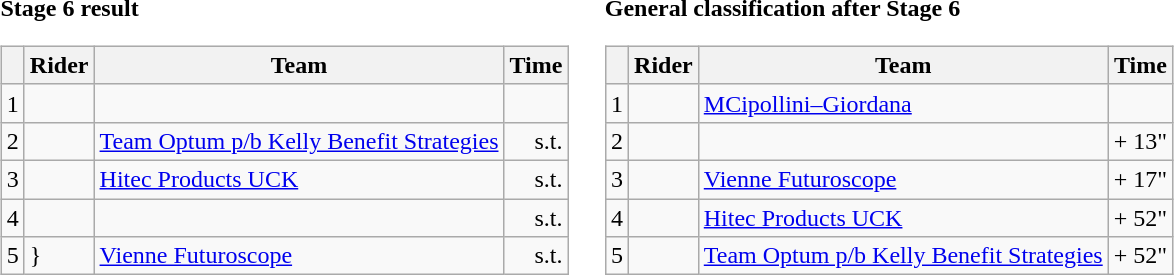<table>
<tr>
<td><strong>Stage 6 result</strong><br><table class="wikitable">
<tr>
<th></th>
<th>Rider</th>
<th>Team</th>
<th>Time</th>
</tr>
<tr>
<td>1</td>
<td></td>
<td></td>
<td align="right"></td>
</tr>
<tr>
<td>2</td>
<td></td>
<td><a href='#'>Team Optum p/b Kelly Benefit Strategies</a></td>
<td align="right">s.t.</td>
</tr>
<tr>
<td>3</td>
<td></td>
<td><a href='#'>Hitec Products UCK</a></td>
<td align="right">s.t.</td>
</tr>
<tr>
<td>4</td>
<td></td>
<td></td>
<td align="right">s.t.</td>
</tr>
<tr>
<td>5</td>
<td>}</td>
<td><a href='#'>Vienne Futuroscope</a></td>
<td align="right">s.t.</td>
</tr>
</table>
</td>
<td></td>
<td><strong>General classification after Stage 6</strong><br><table class="wikitable">
<tr>
<th></th>
<th>Rider</th>
<th>Team</th>
<th>Time</th>
</tr>
<tr>
<td>1</td>
<td></td>
<td><a href='#'>MCipollini–Giordana</a></td>
<td align="right"></td>
</tr>
<tr>
<td>2</td>
<td></td>
<td></td>
<td align="right">+ 13"</td>
</tr>
<tr>
<td>3</td>
<td></td>
<td><a href='#'>Vienne Futuroscope</a></td>
<td align="right">+ 17"</td>
</tr>
<tr>
<td>4</td>
<td></td>
<td><a href='#'>Hitec Products UCK</a></td>
<td align="right">+ 52"</td>
</tr>
<tr>
<td>5</td>
<td></td>
<td><a href='#'>Team Optum p/b Kelly Benefit Strategies</a></td>
<td align="right">+ 52"</td>
</tr>
</table>
</td>
</tr>
</table>
